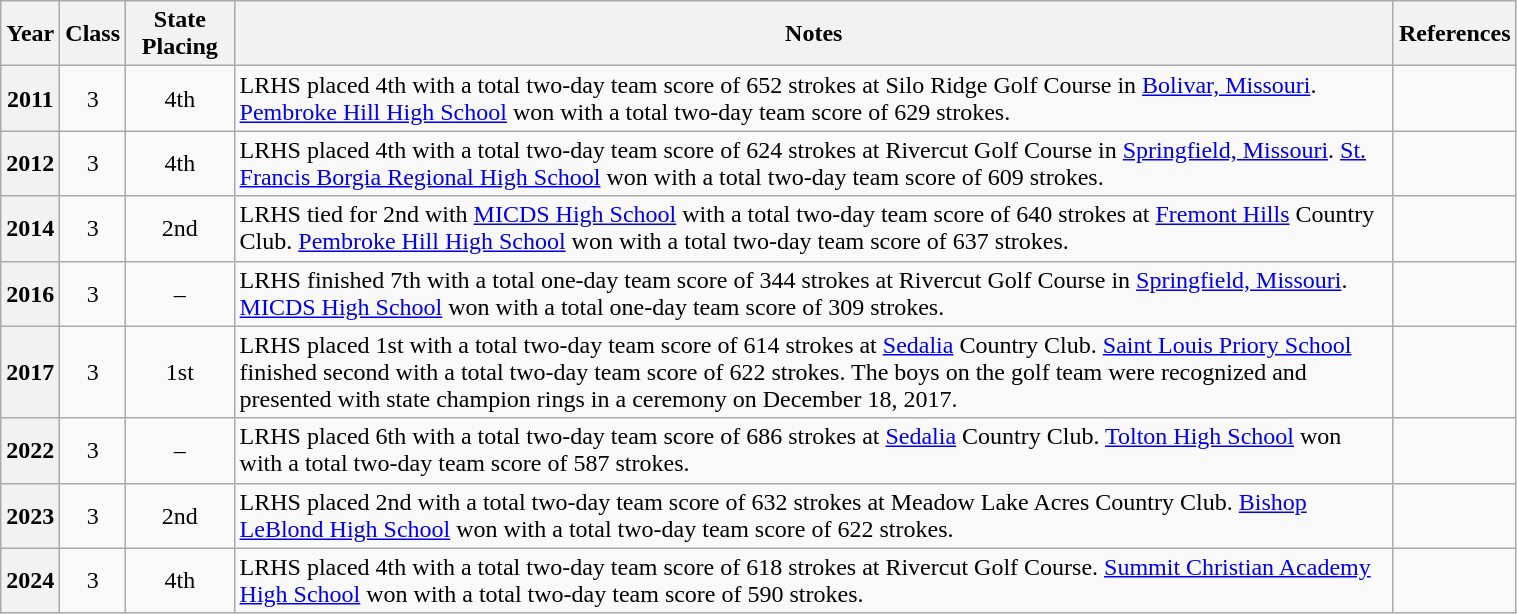<table class="wikitable sortable mw-collapsible mw-collapsed" style="text-align: center; width: 80%;">
<tr>
<th scope=col>Year</th>
<th scope=col class=unsortable>Class</th>
<th scope=col>State Placing</th>
<th scope=col class=unsortable>Notes</th>
<th scope=col class=unsortable>References</th>
</tr>
<tr>
<th scope=row>2011</th>
<td>3</td>
<td>4th</td>
<td align=left>LRHS placed 4th with a total two-day team score of 652 strokes at Silo Ridge Golf Course in <a href='#'>Bolivar, Missouri</a>. <a href='#'>Pembroke Hill High School</a> won with a total two-day team score of 629 strokes.</td>
<td></td>
</tr>
<tr>
<th scope=row>2012</th>
<td>3</td>
<td>4th</td>
<td align=left>LRHS placed 4th with a total two-day team score of 624 strokes at Rivercut Golf Course in <a href='#'>Springfield, Missouri</a>. <a href='#'>St. Francis Borgia Regional High School</a> won with a total two-day team score of 609 strokes.</td>
<td></td>
</tr>
<tr>
<th scope=row>2014</th>
<td>3</td>
<td>2nd</td>
<td align=left>LRHS tied for 2nd with <a href='#'>MICDS High School</a> with a total two-day team score of 640 strokes at <a href='#'>Fremont Hills</a> Country Club. <a href='#'>Pembroke Hill High School</a> won with a total two-day team score of 637 strokes.</td>
<td></td>
</tr>
<tr>
<th scope=row>2016</th>
<td>3</td>
<td>–</td>
<td align=left>LRHS finished 7th with a total one-day team score of 344 strokes at Rivercut Golf Course in <a href='#'>Springfield, Missouri</a>. <a href='#'>MICDS High School</a> won with a total one-day team score of 309 strokes.</td>
<td></td>
</tr>
<tr>
<th scope=row>2017</th>
<td>3</td>
<td>1st</td>
<td align=left>LRHS placed 1st with a total two-day team score of 614 strokes at <a href='#'>Sedalia</a> Country Club. <a href='#'>Saint Louis Priory School</a> finished second with a total two-day team score of 622 strokes. The boys on the golf team were recognized and presented with state champion rings in a ceremony on December 18, 2017.</td>
<td></td>
</tr>
<tr>
<th scope=row>2022</th>
<td>3</td>
<td>–</td>
<td align=left>LRHS placed 6th with a total two-day team score of 686 strokes at <a href='#'>Sedalia</a> Country Club. <a href='#'>Tolton High School</a> won with a total two-day team score of 587 strokes.</td>
<td></td>
</tr>
<tr>
<th scope=row>2023</th>
<td>3</td>
<td>2nd</td>
<td align=left>LRHS placed 2nd with a total two-day team score of 632 strokes at Meadow Lake Acres Country Club. <a href='#'>Bishop LeBlond High School</a> won with a total two-day team score of 622 strokes.</td>
<td></td>
</tr>
<tr>
<th scope=row>2024</th>
<td>3</td>
<td>4th</td>
<td align=left>LRHS placed 4th with a total two-day team score of 618 strokes at Rivercut Golf Course. <a href='#'>Summit Christian Academy High School</a> won with a total two-day team score of 590 strokes.</td>
<td></td>
</tr>
</table>
